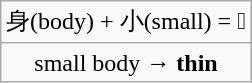<table class="wikitable" style="margin: 0 auto">
<tr ---->
<td valign="middle" align="center"><span>身</span>(body) + <span>小</span>(small) = <span>𨈓</span></td>
</tr>
<tr ---->
<td valign="middle" align="center"><span>small body → </span><span><strong>thin</strong><br></span></td>
</tr>
</table>
